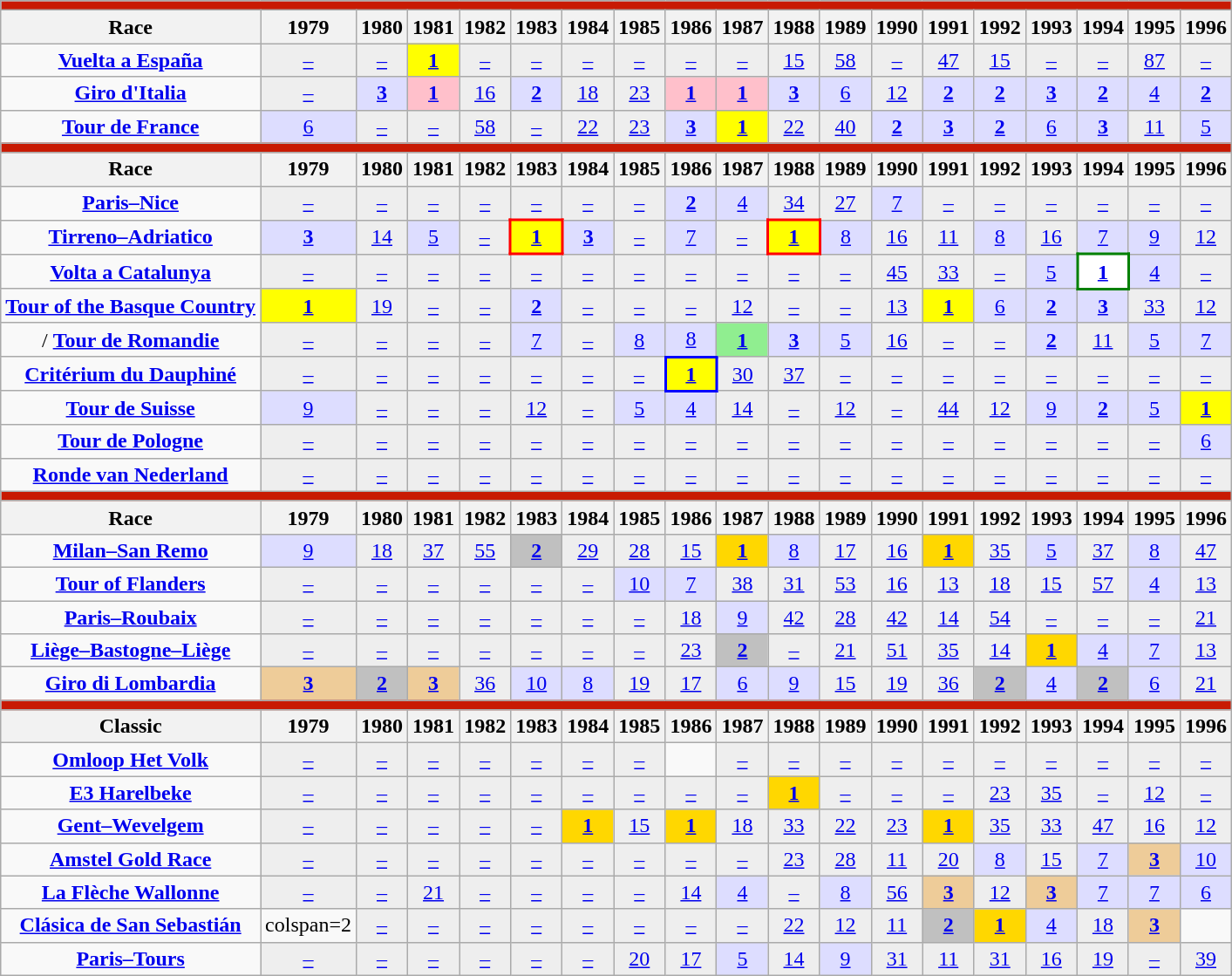<table class="wikitable">
<tr style="background:#eee;">
<td style="background:#C81A03;" colspan=20><strong></strong></td>
</tr>
<tr>
<th>Race</th>
<th>1979</th>
<th>1980</th>
<th>1981</th>
<th>1982</th>
<th>1983</th>
<th>1984</th>
<th>1985</th>
<th>1986</th>
<th>1987</th>
<th>1988</th>
<th>1989</th>
<th>1990</th>
<th>1991</th>
<th>1992</th>
<th>1993</th>
<th>1994</th>
<th>1995</th>
<th>1996</th>
</tr>
<tr align="center">
<td> <strong><a href='#'>Vuelta a España</a></strong></td>
<td style="background:#eee;"><a href='#'>–</a></td>
<td style="background:#eee;"><a href='#'>–</a></td>
<td style="background:yellow;"><a href='#'><strong>1</strong></a></td>
<td style="background:#eee;"><a href='#'>–</a></td>
<td style="background:#eee;"><a href='#'>–</a></td>
<td style="background:#eee;"><a href='#'>–</a></td>
<td style="background:#eee;"><a href='#'>–</a></td>
<td style="background:#eee;"><a href='#'>–</a></td>
<td style="background:#eee;"><a href='#'>–</a></td>
<td style="background:#eee;"><a href='#'>15</a></td>
<td style="background:#eee;"><a href='#'>58</a></td>
<td style="background:#eee;"><a href='#'>–</a></td>
<td style="background:#eee;"><a href='#'>47</a></td>
<td style="background:#eee;"><a href='#'>15</a></td>
<td style="background:#eee;"><a href='#'>–</a></td>
<td style="background:#eee;"><a href='#'>–</a></td>
<td style="background:#eee;"><a href='#'>87</a></td>
<td style="background:#eee;"><a href='#'>–</a></td>
</tr>
<tr align="center">
<td> <strong><a href='#'>Giro d'Italia</a></strong></td>
<td style="background:#eee;"><a href='#'>–</a></td>
<td style="background:#ddf;"><a href='#'><strong>3</strong></a></td>
<td style="background:pink;"><a href='#'><strong>1</strong></a></td>
<td style="background:#eee;"><a href='#'>16</a></td>
<td style="background:#ddf;"><a href='#'><strong>2</strong></a></td>
<td style="background:#eee;"><a href='#'>18</a></td>
<td style="background:#eee;"><a href='#'>23</a></td>
<td style="background:pink;"><a href='#'><strong>1</strong></a></td>
<td style="background:pink;"><a href='#'><strong>1</strong></a></td>
<td style="background:#ddf;"><a href='#'><strong>3</strong></a></td>
<td style="background:#ddf;"><a href='#'>6</a></td>
<td style="background:#eee;"><a href='#'>12</a></td>
<td style="background:#ddf;"><a href='#'><strong>2</strong></a></td>
<td style="background:#ddf;"><a href='#'><strong>2</strong></a></td>
<td style="background:#ddf;"><a href='#'><strong>3</strong></a></td>
<td style="background:#ddf;"><a href='#'><strong>2</strong></a></td>
<td style="background:#ddf;"><a href='#'>4</a></td>
<td style="background:#ddf;"><a href='#'><strong>2</strong></a></td>
</tr>
<tr align="center">
<td> <strong><a href='#'>Tour de France</a></strong></td>
<td style="background:#ddf;"><a href='#'>6</a></td>
<td style="background:#eee;"><a href='#'>–</a></td>
<td style="background:#eee;"><a href='#'>–</a></td>
<td style="background:#eee;"><a href='#'>58</a></td>
<td style="background:#eee;"><a href='#'>–</a></td>
<td style="background:#eee;"><a href='#'>22</a></td>
<td style="background:#eee;"><a href='#'>23</a></td>
<td style="background:#ddf;"><a href='#'><strong>3</strong></a></td>
<td style="background:yellow;"><a href='#'><strong>1</strong></a></td>
<td style="background:#eee;"><a href='#'>22</a></td>
<td style="background:#eee;"><a href='#'>40</a></td>
<td style="background:#ddf;"><a href='#'><strong>2</strong></a></td>
<td style="background:#ddf;"><a href='#'><strong>3</strong></a></td>
<td style="background:#ddf;"><a href='#'><strong>2</strong></a></td>
<td style="background:#ddf;"><a href='#'>6</a></td>
<td style="background:#ddf;"><a href='#'><strong>3</strong></a></td>
<td style="background:#eee;"><a href='#'>11</a></td>
<td style="background:#ddf;"><a href='#'>5</a></td>
</tr>
<tr>
<td style="background:#C81A03;" colspan=20><strong></strong></td>
</tr>
<tr>
<th>Race</th>
<th>1979</th>
<th>1980</th>
<th>1981</th>
<th>1982</th>
<th>1983</th>
<th>1984</th>
<th>1985</th>
<th>1986</th>
<th>1987</th>
<th>1988</th>
<th>1989</th>
<th>1990</th>
<th>1991</th>
<th>1992</th>
<th>1993</th>
<th>1994</th>
<th>1995</th>
<th>1996</th>
</tr>
<tr align="center">
<td> <strong><a href='#'>Paris–Nice</a></strong></td>
<td style="background:#eee;"><a href='#'>–</a></td>
<td style="background:#eee;"><a href='#'>–</a></td>
<td style="background:#eee;"><a href='#'>–</a></td>
<td style="background:#eee;"><a href='#'>–</a></td>
<td style="background:#eee;"><a href='#'>–</a></td>
<td style="background:#eee;"><a href='#'>–</a></td>
<td style="background:#eee;"><a href='#'>–</a></td>
<td style="background:#ddf;"><a href='#'><strong>2</strong></a></td>
<td style="background:#ddf;"><a href='#'>4</a></td>
<td style="background:#eee;"><a href='#'>34</a></td>
<td style="background:#eee;"><a href='#'>27</a></td>
<td style="background:#ddf;"><a href='#'>7</a></td>
<td style="background:#eee;"><a href='#'>–</a></td>
<td style="background:#eee;"><a href='#'>–</a></td>
<td style="background:#eee;"><a href='#'>–</a></td>
<td style="background:#eee;"><a href='#'>–</a></td>
<td style="background:#eee;"><a href='#'>–</a></td>
<td style="background:#eee;"><a href='#'>–</a></td>
</tr>
<tr align="center">
<td> <strong><a href='#'>Tirreno–Adriatico</a></strong></td>
<td style="background:#ddf;"><a href='#'><strong>3</strong></a></td>
<td style="background:#eee;"><a href='#'>14</a></td>
<td style="background:#ddf;"><a href='#'>5</a></td>
<td style="background:#eee;"><a href='#'>–</a></td>
<td style="background:yellow; border:2px solid red;"><a href='#'><strong>1</strong></a></td>
<td style="background:#ddf;"><a href='#'><strong>3</strong></a></td>
<td style="background:#eee;"><a href='#'>–</a></td>
<td style="background:#ddf;"><a href='#'>7</a></td>
<td style="background:#eee;"><a href='#'>–</a></td>
<td style="background:yellow; border:2px solid red;"><a href='#'><strong>1</strong></a></td>
<td style="background:#ddf;"><a href='#'>8</a></td>
<td style="background:#eee;"><a href='#'>16</a></td>
<td style="background:#eee;"><a href='#'>11</a></td>
<td style="background:#ddf;"><a href='#'>8</a></td>
<td style="background:#eee;"><a href='#'>16</a></td>
<td style="background:#ddf;"><a href='#'>7</a></td>
<td style="background:#ddf;"><a href='#'>9</a></td>
<td style="background:#eee;"><a href='#'>12</a></td>
</tr>
<tr align="center">
<td> <strong><a href='#'>Volta a Catalunya</a></strong></td>
<td style="background:#eee;"><a href='#'>–</a></td>
<td style="background:#eee;"><a href='#'>–</a></td>
<td style="background:#eee;"><a href='#'>–</a></td>
<td style="background:#eee;"><a href='#'>–</a></td>
<td style="background:#eee;"><a href='#'>–</a></td>
<td style="background:#eee;"><a href='#'>–</a></td>
<td style="background:#eee;"><a href='#'>–</a></td>
<td style="background:#eee;"><a href='#'>–</a></td>
<td style="background:#eee;"><a href='#'>–</a></td>
<td style="background:#eee;"><a href='#'>–</a></td>
<td style="background:#eee;"><a href='#'>–</a></td>
<td style="background:#eee;"><a href='#'>45</a></td>
<td style="background:#eee;"><a href='#'>33</a></td>
<td style="background:#eee;"><a href='#'>–</a></td>
<td style="background:#ddf;"><a href='#'>5</a></td>
<td style="background:white; border:2px solid green;"><a href='#'><strong>1</strong></a></td>
<td style="background:#ddf;"><a href='#'>4</a></td>
<td style="background:#eee;"><a href='#'>–</a></td>
</tr>
<tr align="center">
<td> <strong><a href='#'>Tour of the Basque Country</a></strong></td>
<td style="background:yellow;"><a href='#'><strong>1</strong></a></td>
<td style="background:#eee;"><a href='#'>19</a></td>
<td style="background:#eee;"><a href='#'>–</a></td>
<td style="background:#eee;"><a href='#'>–</a></td>
<td style="background:#ddf;"><a href='#'><strong>2</strong></a></td>
<td style="background:#eee;"><a href='#'>–</a></td>
<td style="background:#eee;"><a href='#'>–</a></td>
<td style="background:#eee;"><a href='#'>–</a></td>
<td style="background:#eee;"><a href='#'>12</a></td>
<td style="background:#eee;"><a href='#'>–</a></td>
<td style="background:#eee;"><a href='#'>–</a></td>
<td style="background:#eee;"><a href='#'>13</a></td>
<td style="background:yellow;"><a href='#'><strong>1</strong></a></td>
<td style="background:#ddf;"><a href='#'>6</a></td>
<td style="background:#ddf;"><a href='#'><strong>2</strong></a></td>
<td style="background:#ddf;"><a href='#'><strong>3</strong></a></td>
<td style="background:#eee;"><a href='#'>33</a></td>
<td style="background:#eee;"><a href='#'>12</a></td>
</tr>
<tr align="center">
<td>/ <strong><a href='#'>Tour de Romandie</a></strong></td>
<td style="background:#eee;"><a href='#'>–</a></td>
<td style="background:#eee;"><a href='#'>–</a></td>
<td style="background:#eee;"><a href='#'>–</a></td>
<td style="background:#eee;"><a href='#'>–</a></td>
<td style="background:#ddf;"><a href='#'>7</a></td>
<td style="background:#eee;"><a href='#'>–</a></td>
<td style="background:#ddf;"><a href='#'>8</a></td>
<td style="background:#ddf;"><a href='#'>8</a></td>
<td style="background:lightgreen;"><a href='#'><strong>1</strong></a></td>
<td style="background:#ddf;"><a href='#'><strong>3</strong></a></td>
<td style="background:#ddf;"><a href='#'>5</a></td>
<td style="background:#eee;"><a href='#'>16</a></td>
<td style="background:#eee;"><a href='#'>–</a></td>
<td style="background:#eee;"><a href='#'>–</a></td>
<td style="background:#ddf;"><a href='#'><strong>2</strong></a></td>
<td style="background:#eee;"><a href='#'>11</a></td>
<td style="background:#ddf;"><a href='#'>5</a></td>
<td style="background:#ddf;"><a href='#'>7</a></td>
</tr>
<tr align="center">
<td> <strong><a href='#'>Critérium du Dauphiné</a></strong></td>
<td style="background:#eee;"><a href='#'>–</a></td>
<td style="background:#eee;"><a href='#'>–</a></td>
<td style="background:#eee;"><a href='#'>–</a></td>
<td style="background:#eee;"><a href='#'>–</a></td>
<td style="background:#eee;"><a href='#'>–</a></td>
<td style="background:#eee;"><a href='#'>–</a></td>
<td style="background:#eee;"><a href='#'>–</a></td>
<td style="background:yellow; border:2px solid blue;"><a href='#'><strong>1</strong></a></td>
<td style="background:#eee;"><a href='#'>30</a></td>
<td style="background:#eee;"><a href='#'>37</a></td>
<td style="background:#eee;"><a href='#'>–</a></td>
<td style="background:#eee;"><a href='#'>–</a></td>
<td style="background:#eee;"><a href='#'>–</a></td>
<td style="background:#eee;"><a href='#'>–</a></td>
<td style="background:#eee;"><a href='#'>–</a></td>
<td style="background:#eee;"><a href='#'>–</a></td>
<td style="background:#eee;"><a href='#'>–</a></td>
<td style="background:#eee;"><a href='#'>–</a></td>
</tr>
<tr align="center">
<td> <strong><a href='#'>Tour de Suisse</a></strong></td>
<td style="background:#ddf;"><a href='#'>9</a></td>
<td style="background:#eee;"><a href='#'>–</a></td>
<td style="background:#eee;"><a href='#'>–</a></td>
<td style="background:#eee;"><a href='#'>–</a></td>
<td style="background:#eee;"><a href='#'>12</a></td>
<td style="background:#eee;"><a href='#'>–</a></td>
<td style="background:#ddf;"><a href='#'>5</a></td>
<td style="background:#ddf;"><a href='#'>4</a></td>
<td style="background:#eee;"><a href='#'>14</a></td>
<td style="background:#eee;"><a href='#'>–</a></td>
<td style="background:#eee;"><a href='#'>12</a></td>
<td style="background:#eee;"><a href='#'>–</a></td>
<td style="background:#eee;"><a href='#'>44</a></td>
<td style="background:#eee;"><a href='#'>12</a></td>
<td style="background:#ddf;"><a href='#'>9</a></td>
<td style="background:#ddf;"><a href='#'><strong>2</strong></a></td>
<td style="background:#ddf;"><a href='#'>5</a></td>
<td style="background:yellow;"><a href='#'><strong>1</strong></a></td>
</tr>
<tr align="center">
<td> <strong><a href='#'>Tour de Pologne</a></strong></td>
<td style="background:#eee;"><a href='#'>–</a></td>
<td style="background:#eee;"><a href='#'>–</a></td>
<td style="background:#eee;"><a href='#'>–</a></td>
<td style="background:#eee;"><a href='#'>–</a></td>
<td style="background:#eee;"><a href='#'>–</a></td>
<td style="background:#eee;"><a href='#'>–</a></td>
<td style="background:#eee;"><a href='#'>–</a></td>
<td style="background:#eee;"><a href='#'>–</a></td>
<td style="background:#eee;"><a href='#'>–</a></td>
<td style="background:#eee;"><a href='#'>–</a></td>
<td style="background:#eee;"><a href='#'>–</a></td>
<td style="background:#eee;"><a href='#'>–</a></td>
<td style="background:#eee;"><a href='#'>–</a></td>
<td style="background:#eee;"><a href='#'>–</a></td>
<td style="background:#eee;"><a href='#'>–</a></td>
<td style="background:#eee;"><a href='#'>–</a></td>
<td style="background:#eee;"><a href='#'>–</a></td>
<td style="background:#ddf;"><a href='#'>6</a></td>
</tr>
<tr align="center">
<td><strong><a href='#'>Ronde van Nederland</a></strong></td>
<td style="background:#eee;"><a href='#'>–</a></td>
<td style="background:#eee;"><a href='#'>–</a></td>
<td style="background:#eee;"><a href='#'>–</a></td>
<td style="background:#eee;"><a href='#'>–</a></td>
<td style="background:#eee;"><a href='#'>–</a></td>
<td style="background:#eee;"><a href='#'>–</a></td>
<td style="background:#eee;"><a href='#'>–</a></td>
<td style="background:#eee;"><a href='#'>–</a></td>
<td style="background:#eee;"><a href='#'>–</a></td>
<td style="background:#eee;"><a href='#'>–</a></td>
<td style="background:#eee;"><a href='#'>–</a></td>
<td style="background:#eee;"><a href='#'>–</a></td>
<td style="background:#eee;"><a href='#'>–</a></td>
<td style="background:#eee;"><a href='#'>–</a></td>
<td style="background:#eee;"><a href='#'>–</a></td>
<td style="background:#eee;"><a href='#'>–</a></td>
<td style="background:#eee;"><a href='#'>–</a></td>
<td style="background:#eee;"><a href='#'>–</a></td>
</tr>
<tr>
<td style="background:#C81A03;" colspan=20><strong></strong></td>
</tr>
<tr>
<th>Race</th>
<th>1979</th>
<th>1980</th>
<th>1981</th>
<th>1982</th>
<th>1983</th>
<th>1984</th>
<th>1985</th>
<th>1986</th>
<th>1987</th>
<th>1988</th>
<th>1989</th>
<th>1990</th>
<th>1991</th>
<th>1992</th>
<th>1993</th>
<th>1994</th>
<th>1995</th>
<th>1996</th>
</tr>
<tr align="center">
<td><strong><a href='#'>Milan–San Remo</a></strong></td>
<td style="background:#ddf;"><a href='#'>9</a></td>
<td style="background:#eee;"><a href='#'>18</a></td>
<td style="background:#eee;"><a href='#'>37</a></td>
<td style="background:#eee;"><a href='#'>55</a></td>
<td style="background:silver;"><a href='#'><strong>2</strong></a></td>
<td style="background:#eee;"><a href='#'>29</a></td>
<td style="background:#eee;"><a href='#'>28</a></td>
<td style="background:#eee;"><a href='#'>15</a></td>
<td style="background:gold;"><a href='#'><strong>1</strong></a></td>
<td style="background:#ddf;"><a href='#'>8</a></td>
<td style="background:#eee;"><a href='#'>17</a></td>
<td style="background:#eee;"><a href='#'>16</a></td>
<td style="background:gold;"><a href='#'><strong>1</strong></a></td>
<td style="background:#eee;"><a href='#'>35</a></td>
<td style="background:#ddf;"><a href='#'>5</a></td>
<td style="background:#eee;"><a href='#'>37</a></td>
<td style="background:#ddf;"><a href='#'>8</a></td>
<td style="background:#eee;"><a href='#'>47</a></td>
</tr>
<tr align="center">
<td><strong><a href='#'>Tour of Flanders</a></strong></td>
<td style="background:#eee;"><a href='#'>–</a></td>
<td style="background:#eee;"><a href='#'>–</a></td>
<td style="background:#eee;"><a href='#'>–</a></td>
<td style="background:#eee;"><a href='#'>–</a></td>
<td style="background:#eee;"><a href='#'>–</a></td>
<td style="background:#eee;"><a href='#'>–</a></td>
<td style="background:#ddf;"><a href='#'>10</a></td>
<td style="background:#ddf;"><a href='#'>7</a></td>
<td style="background:#eee;"><a href='#'>38</a></td>
<td style="background:#eee;"><a href='#'>31</a></td>
<td style="background:#eee;"><a href='#'>53</a></td>
<td style="background:#eee;"><a href='#'>16</a></td>
<td style="background:#eee;"><a href='#'>13</a></td>
<td style="background:#eee;"><a href='#'>18</a></td>
<td style="background:#eee;"><a href='#'>15</a></td>
<td style="background:#eee;"><a href='#'>57</a></td>
<td style="background:#ddf;"><a href='#'>4</a></td>
<td style="background:#eee;"><a href='#'>13</a></td>
</tr>
<tr align="center">
<td><strong><a href='#'>Paris–Roubaix</a></strong></td>
<td style="background:#eee;"><a href='#'>–</a></td>
<td style="background:#eee;"><a href='#'>–</a></td>
<td style="background:#eee;"><a href='#'>–</a></td>
<td style="background:#eee;"><a href='#'>–</a></td>
<td style="background:#eee;"><a href='#'>–</a></td>
<td style="background:#eee;"><a href='#'>–</a></td>
<td style="background:#eee;"><a href='#'>–</a></td>
<td style="background:#eee;"><a href='#'>18</a></td>
<td style="background:#ddf;"><a href='#'>9</a></td>
<td style="background:#eee;"><a href='#'>42</a></td>
<td style="background:#eee;"><a href='#'>28</a></td>
<td style="background:#eee;"><a href='#'>42</a></td>
<td style="background:#eee;"><a href='#'>14</a></td>
<td style="background:#eee;"><a href='#'>54</a></td>
<td style="background:#eee;"><a href='#'>–</a></td>
<td style="background:#eee;"><a href='#'>–</a></td>
<td style="background:#eee;"><a href='#'>–</a></td>
<td style="background:#eee;"><a href='#'>21</a></td>
</tr>
<tr align="center">
<td><strong><a href='#'>Liège–Bastogne–Liège</a></strong></td>
<td style="background:#eee;"><a href='#'>–</a></td>
<td style="background:#eee;"><a href='#'>–</a></td>
<td style="background:#eee;"><a href='#'>–</a></td>
<td style="background:#eee;"><a href='#'>–</a></td>
<td style="background:#eee;"><a href='#'>–</a></td>
<td style="background:#eee;"><a href='#'>–</a></td>
<td style="background:#eee;"><a href='#'>–</a></td>
<td style="background:#eee;"><a href='#'>23</a></td>
<td style="background:silver;"><a href='#'><strong>2</strong></a></td>
<td style="background:#eee;"><a href='#'>–</a></td>
<td style="background:#eee;"><a href='#'>21</a></td>
<td style="background:#eee;"><a href='#'>51</a></td>
<td style="background:#eee;"><a href='#'>35</a></td>
<td style="background:#eee;"><a href='#'>14</a></td>
<td style="background:gold;"><a href='#'><strong>1</strong></a></td>
<td style="background:#ddf;"><a href='#'>4</a></td>
<td style="background:#ddf;"><a href='#'>7</a></td>
<td style="background:#eee;"><a href='#'>13</a></td>
</tr>
<tr align="center">
<td><strong><a href='#'>Giro di Lombardia</a></strong></td>
<td style="background:#ec9;"><a href='#'><strong>3</strong></a></td>
<td style="background:silver;"><a href='#'><strong>2</strong></a></td>
<td style="background:#ec9;"><a href='#'><strong>3</strong></a></td>
<td style="background:#eee;"><a href='#'>36</a></td>
<td style="background:#ddf;"><a href='#'>10</a></td>
<td style="background:#ddf;"><a href='#'>8</a></td>
<td style="background:#eee;"><a href='#'>19</a></td>
<td style="background:#eee;"><a href='#'>17</a></td>
<td style="background:#ddf;"><a href='#'>6</a></td>
<td style="background:#ddf;"><a href='#'>9</a></td>
<td style="background:#eee;"><a href='#'>15</a></td>
<td style="background:#eee;"><a href='#'>19</a></td>
<td style="background:#eee;"><a href='#'>36</a></td>
<td style="background:silver;"><a href='#'><strong>2</strong></a></td>
<td style="background:#ddf;"><a href='#'>4</a></td>
<td style="background:silver;"><a href='#'><strong>2</strong></a></td>
<td style="background:#ddf;"><a href='#'>6</a></td>
<td style="background:#eee;"><a href='#'>21</a></td>
</tr>
<tr>
<td style="background:#C81A03;" colspan=20><strong></strong></td>
</tr>
<tr>
<th>Classic</th>
<th>1979</th>
<th>1980</th>
<th>1981</th>
<th>1982</th>
<th>1983</th>
<th>1984</th>
<th>1985</th>
<th>1986</th>
<th>1987</th>
<th>1988</th>
<th>1989</th>
<th>1990</th>
<th>1991</th>
<th>1992</th>
<th>1993</th>
<th>1994</th>
<th>1995</th>
<th>1996</th>
</tr>
<tr align="center">
<td><strong><a href='#'>Omloop Het Volk</a></strong></td>
<td style="background:#eee;"><a href='#'>–</a></td>
<td style="background:#eee;"><a href='#'>–</a></td>
<td style="background:#eee;"><a href='#'>–</a></td>
<td style="background:#eee;"><a href='#'>–</a></td>
<td style="background:#eee;"><a href='#'>–</a></td>
<td style="background:#eee;"><a href='#'>–</a></td>
<td style="background:#eee;"><a href='#'>–</a></td>
<td></td>
<td style="background:#eee;"><a href='#'>–</a></td>
<td style="background:#eee;"><a href='#'>–</a></td>
<td style="background:#eee;"><a href='#'>–</a></td>
<td style="background:#eee;"><a href='#'>–</a></td>
<td style="background:#eee;"><a href='#'>–</a></td>
<td style="background:#eee;"><a href='#'>–</a></td>
<td style="background:#eee;"><a href='#'>–</a></td>
<td style="background:#eee;"><a href='#'>–</a></td>
<td style="background:#eee;"><a href='#'>–</a></td>
<td style="background:#eee;"><a href='#'>–</a></td>
</tr>
<tr align="center">
<td><strong><a href='#'>E3 Harelbeke</a></strong></td>
<td style="background:#eee;"><a href='#'>–</a></td>
<td style="background:#eee;"><a href='#'>–</a></td>
<td style="background:#eee;"><a href='#'>–</a></td>
<td style="background:#eee;"><a href='#'>–</a></td>
<td style="background:#eee;"><a href='#'>–</a></td>
<td style="background:#eee;"><a href='#'>–</a></td>
<td style="background:#eee;"><a href='#'>–</a></td>
<td style="background:#eee;"><a href='#'>–</a></td>
<td style="background:#eee;"><a href='#'>–</a></td>
<td style="background:gold;"><a href='#'><strong>1</strong></a></td>
<td style="background:#eee;"><a href='#'>–</a></td>
<td style="background:#eee;"><a href='#'>–</a></td>
<td style="background:#eee;"><a href='#'>–</a></td>
<td style="background:#eee;"><a href='#'>23</a></td>
<td style="background:#eee;"><a href='#'>35</a></td>
<td style="background:#eee;"><a href='#'>–</a></td>
<td style="background:#eee;"><a href='#'>12</a></td>
<td style="background:#eee;"><a href='#'>–</a></td>
</tr>
<tr align="center">
<td><strong><a href='#'>Gent–Wevelgem</a></strong></td>
<td style="background:#eee;"><a href='#'>–</a></td>
<td style="background:#eee;"><a href='#'>–</a></td>
<td style="background:#eee;"><a href='#'>–</a></td>
<td style="background:#eee;"><a href='#'>–</a></td>
<td style="background:#eee;"><a href='#'>–</a></td>
<td style="background:gold;"><a href='#'><strong>1</strong></a></td>
<td style="background:#eee;"><a href='#'>15</a></td>
<td style="background:gold;"><a href='#'><strong>1</strong></a></td>
<td style="background:#eee;"><a href='#'>18</a></td>
<td style="background:#eee;"><a href='#'>33</a></td>
<td style="background:#eee;"><a href='#'>22</a></td>
<td style="background:#eee;"><a href='#'>23</a></td>
<td style="background:gold;"><a href='#'><strong>1</strong></a></td>
<td style="background:#eee;"><a href='#'>35</a></td>
<td style="background:#eee;"><a href='#'>33</a></td>
<td style="background:#eee;"><a href='#'>47</a></td>
<td style="background:#eee;"><a href='#'>16</a></td>
<td style="background:#eee;"><a href='#'>12</a></td>
</tr>
<tr align="center">
<td><strong><a href='#'>Amstel Gold Race</a></strong></td>
<td style="background:#eee;"><a href='#'>–</a></td>
<td style="background:#eee;"><a href='#'>–</a></td>
<td style="background:#eee;"><a href='#'>–</a></td>
<td style="background:#eee;"><a href='#'>–</a></td>
<td style="background:#eee;"><a href='#'>–</a></td>
<td style="background:#eee;"><a href='#'>–</a></td>
<td style="background:#eee;"><a href='#'>–</a></td>
<td style="background:#eee;"><a href='#'>–</a></td>
<td style="background:#eee;"><a href='#'>–</a></td>
<td style="background:#eee;"><a href='#'>23</a></td>
<td style="background:#eee;"><a href='#'>28</a></td>
<td style="background:#eee;"><a href='#'>11</a></td>
<td style="background:#eee;"><a href='#'>20</a></td>
<td style="background:#ddf;"><a href='#'>8</a></td>
<td style="background:#eee;"><a href='#'>15</a></td>
<td style="background:#ddf;"><a href='#'>7</a></td>
<td style="background:#ec9;"><a href='#'><strong>3</strong></a></td>
<td style="background:#ddf;"><a href='#'>10</a></td>
</tr>
<tr align="center">
<td><strong><a href='#'>La Flèche Wallonne</a></strong></td>
<td style="background:#eee;"><a href='#'>–</a></td>
<td style="background:#eee;"><a href='#'>–</a></td>
<td style="background:#eee;"><a href='#'>21</a></td>
<td style="background:#eee;"><a href='#'>–</a></td>
<td style="background:#eee;"><a href='#'>–</a></td>
<td style="background:#eee;"><a href='#'>–</a></td>
<td style="background:#eee;"><a href='#'>–</a></td>
<td style="background:#eee;"><a href='#'>14</a></td>
<td style="background:#ddf;"><a href='#'>4</a></td>
<td style="background:#eee;"><a href='#'>–</a></td>
<td style="background:#ddf;"><a href='#'>8</a></td>
<td style="background:#eee;"><a href='#'>56</a></td>
<td style="background:#ec9;"><a href='#'><strong>3</strong></a></td>
<td style="background:#eee;"><a href='#'>12</a></td>
<td style="background:#ec9;"><a href='#'><strong>3</strong></a></td>
<td style="background:#ddf;"><a href='#'>7</a></td>
<td style="background:#ddf;"><a href='#'>7</a></td>
<td style="background:#ddf;"><a href='#'>6</a></td>
</tr>
<tr align="center">
<td><strong><a href='#'>Clásica de San Sebastián</a></strong></td>
<td>colspan=2 </td>
<td style="background:#eee;"><a href='#'>–</a></td>
<td style="background:#eee;"><a href='#'>–</a></td>
<td style="background:#eee;"><a href='#'>–</a></td>
<td style="background:#eee;"><a href='#'>–</a></td>
<td style="background:#eee;"><a href='#'>–</a></td>
<td style="background:#eee;"><a href='#'>–</a></td>
<td style="background:#eee;"><a href='#'>–</a></td>
<td style="background:#eee;"><a href='#'>–</a></td>
<td style="background:#eee;"><a href='#'>22</a></td>
<td style="background:#eee;"><a href='#'>12</a></td>
<td style="background:#eee;"><a href='#'>11</a></td>
<td style="background:silver;"><a href='#'><strong>2</strong></a></td>
<td style="background:gold;"><a href='#'><strong>1</strong></a></td>
<td style="background:#ddf;"><a href='#'>4</a></td>
<td style="background:#eee;"><a href='#'>18</a></td>
<td style="background:#ec9;"><a href='#'><strong>3</strong></a></td>
</tr>
<tr align="center">
<td><strong><a href='#'>Paris–Tours</a></strong></td>
<td style="background:#eee;"><a href='#'>–</a></td>
<td style="background:#eee;"><a href='#'>–</a></td>
<td style="background:#eee;"><a href='#'>–</a></td>
<td style="background:#eee;"><a href='#'>–</a></td>
<td style="background:#eee;"><a href='#'>–</a></td>
<td style="background:#eee;"><a href='#'>–</a></td>
<td style="background:#eee;"><a href='#'>20</a></td>
<td style="background:#eee;"><a href='#'>17</a></td>
<td style="background:#ddf;"><a href='#'>5</a></td>
<td style="background:#eee;"><a href='#'>14</a></td>
<td style="background:#ddf;"><a href='#'>9</a></td>
<td style="background:#eee;"><a href='#'>31</a></td>
<td style="background:#eee;"><a href='#'>11</a></td>
<td style="background:#eee;"><a href='#'>31</a></td>
<td style="background:#eee;"><a href='#'>16</a></td>
<td style="background:#eee;"><a href='#'>19</a></td>
<td style="background:#eee;"><a href='#'>–</a></td>
<td style="background:#eee;"><a href='#'>39</a></td>
</tr>
</table>
